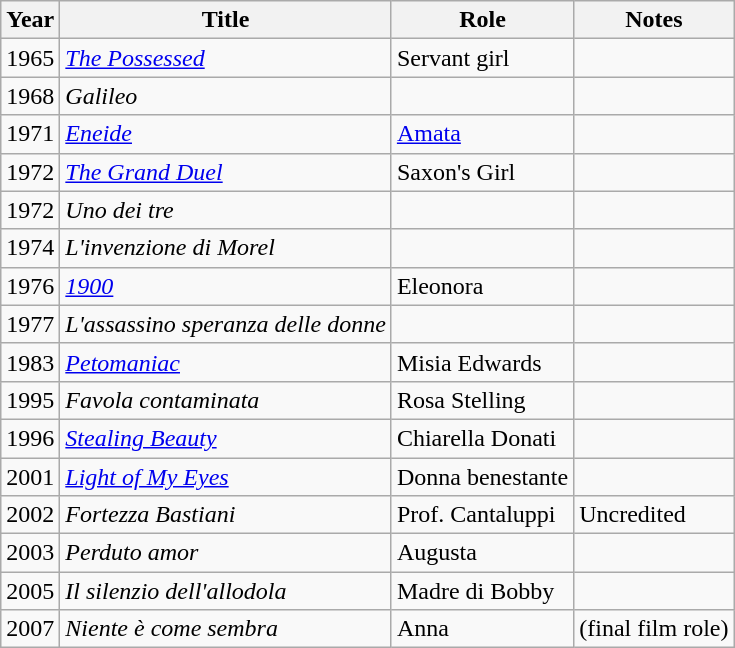<table class="wikitable">
<tr>
<th>Year</th>
<th>Title</th>
<th>Role</th>
<th>Notes</th>
</tr>
<tr>
<td>1965</td>
<td><em><a href='#'>The Possessed</a></em></td>
<td>Servant girl</td>
<td></td>
</tr>
<tr>
<td>1968</td>
<td><em>Galileo</em></td>
<td></td>
<td></td>
</tr>
<tr>
<td>1971</td>
<td><em><a href='#'>Eneide</a></em></td>
<td><a href='#'>Amata</a></td>
<td></td>
</tr>
<tr>
<td>1972</td>
<td><em><a href='#'>The Grand Duel</a></em></td>
<td>Saxon's Girl</td>
<td></td>
</tr>
<tr>
<td>1972</td>
<td><em>Uno dei tre</em></td>
<td></td>
<td></td>
</tr>
<tr>
<td>1974</td>
<td><em>L'invenzione di Morel</em></td>
<td></td>
<td></td>
</tr>
<tr>
<td>1976</td>
<td><em><a href='#'>1900</a></em></td>
<td>Eleonora</td>
<td></td>
</tr>
<tr>
<td>1977</td>
<td><em>L'assassino speranza delle donne</em></td>
<td></td>
<td></td>
</tr>
<tr>
<td>1983</td>
<td><em><a href='#'>Petomaniac</a></em></td>
<td>Misia Edwards</td>
<td></td>
</tr>
<tr>
<td>1995</td>
<td><em>Favola contaminata</em></td>
<td>Rosa Stelling</td>
<td></td>
</tr>
<tr>
<td>1996</td>
<td><em><a href='#'>Stealing Beauty</a></em></td>
<td>Chiarella Donati</td>
<td></td>
</tr>
<tr>
<td>2001</td>
<td><em><a href='#'>Light of My Eyes</a></em></td>
<td>Donna benestante</td>
<td></td>
</tr>
<tr>
<td>2002</td>
<td><em>Fortezza Bastiani</em></td>
<td>Prof. Cantaluppi</td>
<td>Uncredited</td>
</tr>
<tr>
<td>2003</td>
<td><em>Perduto amor</em></td>
<td>Augusta</td>
<td></td>
</tr>
<tr>
<td>2005</td>
<td><em>Il silenzio dell'allodola</em></td>
<td>Madre di Bobby</td>
<td></td>
</tr>
<tr>
<td>2007</td>
<td><em>Niente è come sembra</em></td>
<td>Anna</td>
<td>(final film role)</td>
</tr>
</table>
